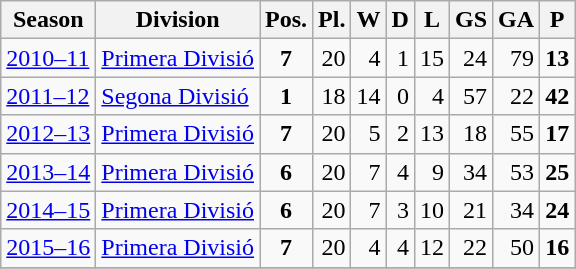<table class="wikitable">
<tr>
<th>Season</th>
<th>Division</th>
<th>Pos.</th>
<th>Pl.</th>
<th>W</th>
<th>D</th>
<th>L</th>
<th>GS</th>
<th>GA</th>
<th>P</th>
</tr>
<tr>
<td><a href='#'>2010–11</a></td>
<td><a href='#'>Primera Divisió</a></td>
<td align=center><strong>7</strong></td>
<td align=right>20</td>
<td align=right>4</td>
<td align=right>1</td>
<td align=right>15</td>
<td align=right>24</td>
<td align=right>79</td>
<td align=right><strong>13</strong></td>
</tr>
<tr>
<td><a href='#'>2011–12</a></td>
<td><a href='#'>Segona Divisió</a></td>
<td align=center><strong>1</strong></td>
<td align=right>18</td>
<td align=right>14</td>
<td align=right>0</td>
<td align=right>4</td>
<td align=right>57</td>
<td align=right>22</td>
<td align=right><strong>42</strong></td>
</tr>
<tr>
<td><a href='#'>2012–13</a></td>
<td><a href='#'>Primera Divisió</a></td>
<td align=center><strong>7</strong></td>
<td align=right>20</td>
<td align=right>5</td>
<td align=right>2</td>
<td align=right>13</td>
<td align=right>18</td>
<td align=right>55</td>
<td align=right><strong>17</strong></td>
</tr>
<tr>
<td><a href='#'>2013–14</a></td>
<td><a href='#'>Primera Divisió</a></td>
<td align=center><strong>6</strong></td>
<td align=right>20</td>
<td align=right>7</td>
<td align=right>4</td>
<td align=right>9</td>
<td align=right>34</td>
<td align=right>53</td>
<td align=right><strong>25</strong></td>
</tr>
<tr>
<td><a href='#'>2014–15</a></td>
<td><a href='#'>Primera Divisió</a></td>
<td align=center><strong>6</strong></td>
<td align=right>20</td>
<td align=right>7</td>
<td align=right>3</td>
<td align=right>10</td>
<td align=right>21</td>
<td align=right>34</td>
<td align=right><strong>24</strong></td>
</tr>
<tr>
<td><a href='#'>2015–16</a></td>
<td><a href='#'>Primera Divisió</a></td>
<td align=center><strong>7</strong></td>
<td align=right>20</td>
<td align=right>4</td>
<td align=right>4</td>
<td align=right>12</td>
<td align=right>22</td>
<td align=right>50</td>
<td align=right><strong>16</strong></td>
</tr>
<tr>
</tr>
</table>
